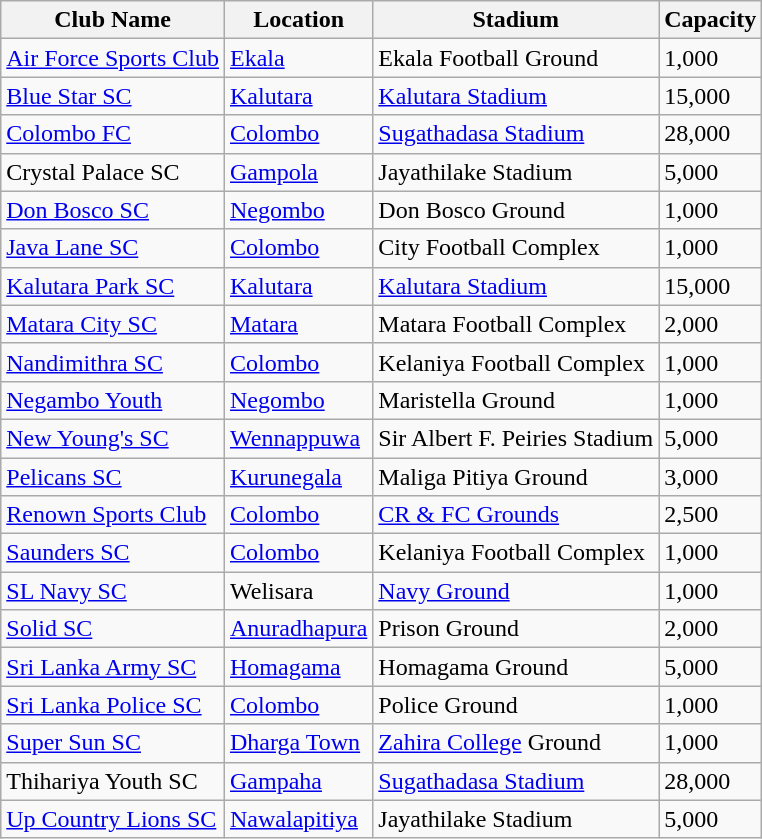<table class="wikitable">
<tr>
<th>Club Name</th>
<th>Location</th>
<th>Stadium</th>
<th>Capacity</th>
</tr>
<tr>
<td><a href='#'>Air Force Sports Club</a></td>
<td><a href='#'>Ekala</a></td>
<td>Ekala Football Ground</td>
<td>1,000</td>
</tr>
<tr>
<td><a href='#'>Blue Star SC</a></td>
<td><a href='#'>Kalutara</a></td>
<td><a href='#'>Kalutara Stadium</a></td>
<td>15,000</td>
</tr>
<tr>
<td><a href='#'>Colombo FC</a></td>
<td><a href='#'>Colombo</a></td>
<td><a href='#'>Sugathadasa Stadium</a></td>
<td>28,000</td>
</tr>
<tr>
<td>Crystal Palace SC</td>
<td><a href='#'>Gampola</a></td>
<td>Jayathilake Stadium</td>
<td>5,000</td>
</tr>
<tr>
<td><a href='#'>Don Bosco SC</a></td>
<td><a href='#'>Negombo</a></td>
<td>Don Bosco Ground</td>
<td>1,000</td>
</tr>
<tr>
<td><a href='#'>Java Lane SC</a></td>
<td><a href='#'>Colombo</a></td>
<td>City Football Complex</td>
<td>1,000</td>
</tr>
<tr>
<td><a href='#'>Kalutara Park SC</a></td>
<td><a href='#'>Kalutara</a></td>
<td><a href='#'>Kalutara Stadium</a></td>
<td>15,000</td>
</tr>
<tr>
<td><a href='#'>Matara City SC</a></td>
<td><a href='#'>Matara</a></td>
<td>Matara Football Complex</td>
<td>2,000</td>
</tr>
<tr>
<td><a href='#'>Nandimithra SC</a></td>
<td><a href='#'>Colombo</a></td>
<td>Kelaniya Football Complex</td>
<td>1,000</td>
</tr>
<tr>
<td><a href='#'>Negambo Youth</a></td>
<td><a href='#'>Negombo</a></td>
<td>Maristella Ground</td>
<td>1,000</td>
</tr>
<tr>
<td><a href='#'>New Young's SC</a></td>
<td><a href='#'>Wennappuwa</a></td>
<td>Sir Albert F. Peiries Stadium</td>
<td>5,000</td>
</tr>
<tr>
<td><a href='#'>Pelicans SC</a></td>
<td><a href='#'>Kurunegala</a></td>
<td>Maliga Pitiya Ground</td>
<td>3,000</td>
</tr>
<tr>
<td><a href='#'>Renown Sports Club</a></td>
<td><a href='#'>Colombo</a></td>
<td><a href='#'>CR & FC Grounds</a></td>
<td>2,500</td>
</tr>
<tr>
<td><a href='#'>Saunders SC</a></td>
<td><a href='#'>Colombo</a></td>
<td>Kelaniya Football Complex</td>
<td>1,000</td>
</tr>
<tr>
<td><a href='#'>SL Navy SC</a></td>
<td>Welisara</td>
<td><a href='#'>Navy Ground</a></td>
<td>1,000</td>
</tr>
<tr>
<td><a href='#'>Solid SC</a></td>
<td><a href='#'>Anuradhapura</a></td>
<td>Prison Ground</td>
<td>2,000</td>
</tr>
<tr>
<td><a href='#'>Sri Lanka Army SC</a></td>
<td><a href='#'>Homagama</a></td>
<td>Homagama Ground</td>
<td>5,000</td>
</tr>
<tr>
<td><a href='#'>Sri Lanka Police SC</a></td>
<td><a href='#'>Colombo</a></td>
<td>Police Ground</td>
<td>1,000</td>
</tr>
<tr>
<td><a href='#'>Super Sun SC</a></td>
<td><a href='#'>Dharga Town</a></td>
<td><a href='#'>Zahira College</a> Ground</td>
<td>1,000</td>
</tr>
<tr>
<td>Thihariya Youth SC</td>
<td><a href='#'>Gampaha</a></td>
<td><a href='#'>Sugathadasa Stadium</a></td>
<td>28,000</td>
</tr>
<tr>
<td><a href='#'>Up Country Lions SC</a></td>
<td><a href='#'>Nawalapitiya</a></td>
<td>Jayathilake Stadium</td>
<td>5,000</td>
</tr>
</table>
